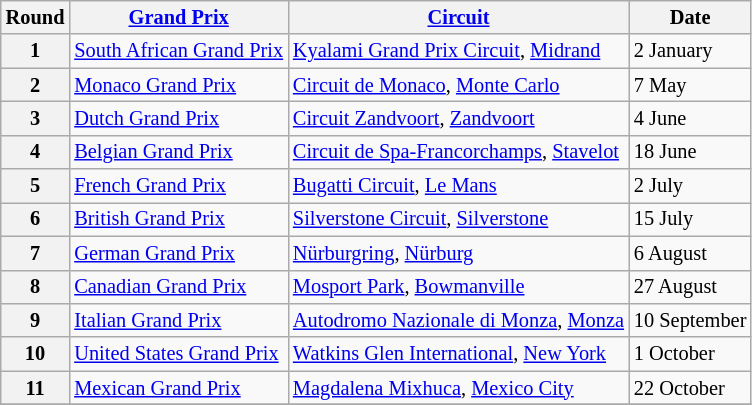<table class="wikitable" style="font-size: 85%;">
<tr>
<th>Round</th>
<th><a href='#'>Grand Prix</a></th>
<th><a href='#'>Circuit</a></th>
<th>Date</th>
</tr>
<tr>
<th>1</th>
<td><a href='#'>South African Grand Prix</a></td>
<td> <a href='#'>Kyalami Grand Prix Circuit</a>, <a href='#'>Midrand</a></td>
<td>2 January</td>
</tr>
<tr>
<th>2</th>
<td><a href='#'>Monaco Grand Prix</a></td>
<td> <a href='#'>Circuit de Monaco</a>, <a href='#'>Monte Carlo</a></td>
<td>7 May</td>
</tr>
<tr>
<th>3</th>
<td><a href='#'>Dutch Grand Prix</a></td>
<td> <a href='#'>Circuit Zandvoort</a>, <a href='#'>Zandvoort</a></td>
<td>4 June</td>
</tr>
<tr>
<th>4</th>
<td><a href='#'>Belgian Grand Prix</a></td>
<td> <a href='#'>Circuit de Spa-Francorchamps</a>, <a href='#'>Stavelot</a></td>
<td>18 June</td>
</tr>
<tr>
<th>5</th>
<td><a href='#'>French Grand Prix</a></td>
<td> <a href='#'>Bugatti Circuit</a>, <a href='#'>Le Mans</a></td>
<td>2 July</td>
</tr>
<tr>
<th>6</th>
<td><a href='#'>British Grand Prix</a></td>
<td> <a href='#'>Silverstone Circuit</a>, <a href='#'>Silverstone</a></td>
<td>15 July</td>
</tr>
<tr>
<th>7</th>
<td><a href='#'>German Grand Prix</a></td>
<td> <a href='#'>Nürburgring</a>, <a href='#'>Nürburg</a></td>
<td>6 August</td>
</tr>
<tr>
<th>8</th>
<td><a href='#'>Canadian Grand Prix</a></td>
<td> <a href='#'>Mosport Park</a>, <a href='#'>Bowmanville</a></td>
<td>27 August</td>
</tr>
<tr>
<th>9</th>
<td><a href='#'>Italian Grand Prix</a></td>
<td> <a href='#'>Autodromo Nazionale di Monza</a>, <a href='#'>Monza</a></td>
<td>10 September</td>
</tr>
<tr>
<th>10</th>
<td><a href='#'>United States Grand Prix</a></td>
<td> <a href='#'>Watkins Glen International</a>, <a href='#'>New York</a></td>
<td>1 October</td>
</tr>
<tr>
<th>11</th>
<td><a href='#'>Mexican Grand Prix</a></td>
<td> <a href='#'>Magdalena Mixhuca</a>, <a href='#'>Mexico City</a></td>
<td>22 October</td>
</tr>
<tr>
</tr>
</table>
